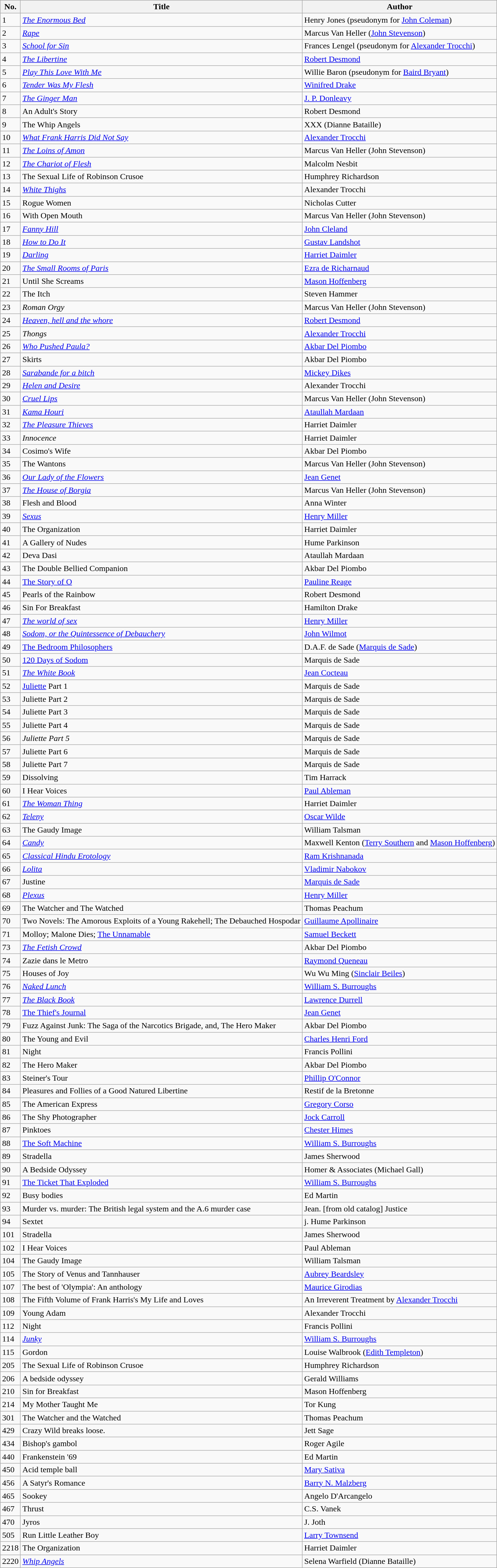<table class="wikitable sortable">
<tr>
<th>No.</th>
<th>Title</th>
<th>Author</th>
</tr>
<tr>
<td>1</td>
<td><em><a href='#'>The Enormous Bed</a></em></td>
<td>Henry Jones (pseudonym for <a href='#'>John Coleman</a>)</td>
</tr>
<tr>
<td>2</td>
<td><em><a href='#'>Rape</a></em></td>
<td>Marcus Van Heller (<a href='#'>John Stevenson</a>)</td>
</tr>
<tr>
<td>3</td>
<td><em><a href='#'>School for Sin</a></em></td>
<td>Frances Lengel (pseudonym for <a href='#'>Alexander Trocchi</a>)</td>
</tr>
<tr>
<td>4</td>
<td><em><a href='#'>The Libertine</a></em></td>
<td><a href='#'>Robert Desmond</a></td>
</tr>
<tr>
<td>5</td>
<td><em><a href='#'>Play This Love With Me</a></em></td>
<td>Willie Baron (pseudonym for <a href='#'>Baird Bryant</a>)</td>
</tr>
<tr>
<td>6</td>
<td><em><a href='#'>Tender Was My Flesh</a></em></td>
<td><a href='#'>Winifred Drake</a></td>
</tr>
<tr>
<td>7</td>
<td><em><a href='#'>The Ginger Man</a></em></td>
<td><a href='#'>J. P. Donleavy</a></td>
</tr>
<tr>
<td>8</td>
<td>An Adult's Story</td>
<td>Robert Desmond</td>
</tr>
<tr>
<td>9</td>
<td>The Whip Angels</td>
<td>XXX (Dianne Bataille)</td>
</tr>
<tr>
<td>10</td>
<td><em><a href='#'>What Frank Harris Did Not Say</a></em></td>
<td><a href='#'>Alexander Trocchi</a></td>
</tr>
<tr>
<td>11</td>
<td><em><a href='#'>The Loins of Amon</a></em></td>
<td>Marcus Van Heller (John Stevenson)</td>
</tr>
<tr>
<td>12</td>
<td><em><a href='#'>The Chariot of Flesh</a></em></td>
<td>Malcolm Nesbit</td>
</tr>
<tr>
<td>13</td>
<td>The Sexual Life of Robinson Crusoe</td>
<td>Humphrey Richardson</td>
</tr>
<tr>
<td>14</td>
<td><em><a href='#'>White Thighs</a></em></td>
<td>Alexander Trocchi</td>
</tr>
<tr>
<td>15</td>
<td>Rogue Women</td>
<td>Nicholas Cutter</td>
</tr>
<tr>
<td>16</td>
<td>With Open Mouth</td>
<td>Marcus Van Heller (John Stevenson)</td>
</tr>
<tr>
<td>17</td>
<td><em><a href='#'>Fanny Hill</a></em></td>
<td><a href='#'>John Cleland</a></td>
</tr>
<tr>
<td>18</td>
<td><em><a href='#'>How to Do It</a></em></td>
<td><a href='#'>Gustav Landshot</a></td>
</tr>
<tr>
<td>19</td>
<td><em><a href='#'>Darling</a></em></td>
<td><a href='#'>Harriet Daimler</a></td>
</tr>
<tr>
<td>20</td>
<td><em><a href='#'>The Small Rooms of Paris</a></em></td>
<td><a href='#'>Ezra de Richarnaud</a></td>
</tr>
<tr>
<td>21</td>
<td>Until She Screams</td>
<td><a href='#'>Mason Hoffenberg</a></td>
</tr>
<tr>
<td>22</td>
<td>The Itch</td>
<td>Steven Hammer</td>
</tr>
<tr>
<td>23</td>
<td><em>Roman Orgy</em></td>
<td>Marcus Van Heller (John Stevenson)</td>
</tr>
<tr>
<td>24</td>
<td><em><a href='#'>Heaven, hell and the whore</a></em></td>
<td><a href='#'>Robert Desmond</a></td>
</tr>
<tr>
<td>25</td>
<td><em>Thongs</em></td>
<td><a href='#'>Alexander Trocchi</a></td>
</tr>
<tr>
<td>26</td>
<td><em><a href='#'>Who Pushed Paula?</a></em></td>
<td><a href='#'>Akbar Del Piombo</a></td>
</tr>
<tr>
<td>27</td>
<td>Skirts</td>
<td>Akbar Del Piombo</td>
</tr>
<tr>
<td>28</td>
<td><em><a href='#'>Sarabande for a bitch</a></em></td>
<td><a href='#'>Mickey Dikes</a></td>
</tr>
<tr>
<td>29</td>
<td><em><a href='#'>Helen and Desire</a></em></td>
<td>Alexander Trocchi</td>
</tr>
<tr>
<td>30</td>
<td><em><a href='#'>Cruel Lips</a></em></td>
<td>Marcus Van Heller (John Stevenson)</td>
</tr>
<tr>
<td>31</td>
<td><em><a href='#'>Kama Houri</a></em></td>
<td><a href='#'>Ataullah Mardaan</a></td>
</tr>
<tr>
<td>32</td>
<td><em><a href='#'>The Pleasure Thieves</a></em></td>
<td>Harriet Daimler</td>
</tr>
<tr>
<td>33</td>
<td><em>Innocence</em></td>
<td>Harriet Daimler</td>
</tr>
<tr>
<td>34</td>
<td>Cosimo's Wife</td>
<td>Akbar Del Piombo</td>
</tr>
<tr>
<td>35</td>
<td>The Wantons</td>
<td>Marcus Van Heller (John Stevenson)</td>
</tr>
<tr>
<td>36</td>
<td><em><a href='#'>Our Lady of the Flowers</a></em></td>
<td><a href='#'>Jean Genet</a></td>
</tr>
<tr>
<td>37</td>
<td><em><a href='#'>The House of Borgia</a></em></td>
<td>Marcus Van Heller (John Stevenson)</td>
</tr>
<tr>
<td>38</td>
<td>Flesh and Blood</td>
<td>Anna Winter</td>
</tr>
<tr>
<td>39</td>
<td><em><a href='#'>Sexus</a></em></td>
<td><a href='#'>Henry Miller</a></td>
</tr>
<tr>
<td>40</td>
<td>The Organization</td>
<td>Harriet Daimler</td>
</tr>
<tr>
<td>41</td>
<td>A Gallery of Nudes</td>
<td>Hume Parkinson</td>
</tr>
<tr>
<td>42</td>
<td>Deva Dasi</td>
<td>Ataullah Mardaan</td>
</tr>
<tr>
<td>43</td>
<td>The Double Bellied Companion</td>
<td>Akbar Del Piombo</td>
</tr>
<tr>
<td>44</td>
<td><a href='#'>The Story of O</a></td>
<td><a href='#'>Pauline Reage</a></td>
</tr>
<tr>
<td>45</td>
<td>Pearls of the Rainbow</td>
<td>Robert Desmond</td>
</tr>
<tr>
<td>46</td>
<td>Sin For Breakfast</td>
<td>Hamilton Drake</td>
</tr>
<tr>
<td>47</td>
<td><em><a href='#'>The world of sex</a></em></td>
<td><a href='#'>Henry Miller</a></td>
</tr>
<tr>
<td>48</td>
<td><em><a href='#'>Sodom, or the Quintessence of Debauchery</a></em></td>
<td><a href='#'>John Wilmot</a></td>
</tr>
<tr>
<td>49</td>
<td><a href='#'>The Bedroom Philosophers</a></td>
<td>D.A.F. de Sade (<a href='#'>Marquis de Sade</a>)</td>
</tr>
<tr>
<td>50</td>
<td><a href='#'>120 Days of Sodom</a></td>
<td>Marquis de Sade</td>
</tr>
<tr>
<td>51</td>
<td><em><a href='#'>The White Book</a></em></td>
<td><a href='#'>Jean Cocteau</a></td>
</tr>
<tr>
<td>52</td>
<td><a href='#'>Juliette</a> Part 1</td>
<td>Marquis de Sade</td>
</tr>
<tr>
<td>53</td>
<td>Juliette Part 2</td>
<td>Marquis de Sade</td>
</tr>
<tr>
<td>54</td>
<td>Juliette Part 3</td>
<td>Marquis de Sade</td>
</tr>
<tr>
<td>55</td>
<td>Juliette Part 4</td>
<td>Marquis de Sade</td>
</tr>
<tr>
<td>56</td>
<td><em>Juliette Part 5</em></td>
<td>Marquis de Sade</td>
</tr>
<tr>
<td>57</td>
<td>Juliette Part 6</td>
<td>Marquis de Sade</td>
</tr>
<tr>
<td>58</td>
<td>Juliette Part 7</td>
<td>Marquis de Sade</td>
</tr>
<tr>
<td>59</td>
<td>Dissolving</td>
<td>Tim Harrack</td>
</tr>
<tr>
<td>60</td>
<td>I Hear Voices</td>
<td><a href='#'>Paul Ableman</a></td>
</tr>
<tr>
<td>61</td>
<td><em><a href='#'>The Woman Thing</a></em></td>
<td>Harriet Daimler</td>
</tr>
<tr>
<td>62</td>
<td><em><a href='#'>Teleny</a></em></td>
<td><a href='#'>Oscar Wilde</a></td>
</tr>
<tr>
<td>63</td>
<td>The Gaudy Image</td>
<td>William Talsman</td>
</tr>
<tr>
<td>64</td>
<td><em><a href='#'>Candy</a></em></td>
<td>Maxwell Kenton (<a href='#'>Terry Southern</a> and <a href='#'>Mason Hoffenberg</a>)</td>
</tr>
<tr>
<td>65</td>
<td><em><a href='#'>Classical Hindu Erotology</a></em></td>
<td><a href='#'>Ram Krishnanada</a></td>
</tr>
<tr>
<td>66</td>
<td><em><a href='#'>Lolita</a></em></td>
<td><a href='#'>Vladimir Nabokov</a></td>
</tr>
<tr>
<td>67</td>
<td>Justine</td>
<td><a href='#'>Marquis de Sade</a></td>
</tr>
<tr>
<td>68</td>
<td><em><a href='#'>Plexus</a></em></td>
<td><a href='#'>Henry Miller</a></td>
</tr>
<tr>
<td>69</td>
<td>The Watcher and The Watched</td>
<td>Thomas Peachum</td>
</tr>
<tr>
<td>70</td>
<td>Two Novels: The Amorous Exploits of a Young Rakehell; The Debauched Hospodar</td>
<td><a href='#'>Guillaume Apollinaire</a></td>
</tr>
<tr>
<td>71</td>
<td>Molloy; Malone Dies; <a href='#'>The Unnamable</a></td>
<td><a href='#'>Samuel Beckett</a></td>
</tr>
<tr>
<td>73</td>
<td><em><a href='#'>The Fetish Crowd</a></em></td>
<td>Akbar Del Piombo</td>
</tr>
<tr>
<td>74</td>
<td>Zazie dans le Metro</td>
<td><a href='#'>Raymond Queneau</a></td>
</tr>
<tr>
<td>75</td>
<td>Houses of Joy</td>
<td>Wu Wu Ming (<a href='#'>Sinclair Beiles</a>)</td>
</tr>
<tr>
<td>76</td>
<td><em><a href='#'>Naked Lunch</a></em></td>
<td><a href='#'>William S. Burroughs</a></td>
</tr>
<tr>
<td>77</td>
<td><em><a href='#'>The Black Book</a></em></td>
<td><a href='#'>Lawrence Durrell</a></td>
</tr>
<tr>
<td>78</td>
<td><a href='#'>The Thief's Journal</a></td>
<td><a href='#'>Jean Genet</a></td>
</tr>
<tr>
<td>79</td>
<td>Fuzz Against Junk: The Saga of the Narcotics Brigade, and, The Hero Maker</td>
<td>Akbar Del Piombo</td>
</tr>
<tr>
<td>80</td>
<td>The Young and Evil</td>
<td><a href='#'>Charles Henri Ford</a></td>
</tr>
<tr>
<td>81</td>
<td>Night</td>
<td>Francis Pollini</td>
</tr>
<tr>
<td>82</td>
<td>The Hero Maker</td>
<td>Akbar Del Piombo</td>
</tr>
<tr>
<td>83</td>
<td>Steiner's Tour</td>
<td><a href='#'>Phillip O'Connor</a></td>
</tr>
<tr>
<td>84</td>
<td>Pleasures and Follies of a Good Natured Libertine</td>
<td>Restif de la Bretonne</td>
</tr>
<tr>
<td>85</td>
<td>The American Express</td>
<td><a href='#'>Gregory Corso</a></td>
</tr>
<tr>
<td>86</td>
<td>The Shy Photographer</td>
<td><a href='#'>Jock Carroll</a></td>
</tr>
<tr>
<td>87</td>
<td>Pinktoes</td>
<td><a href='#'>Chester Himes</a></td>
</tr>
<tr>
<td>88</td>
<td><a href='#'>The Soft Machine</a></td>
<td><a href='#'>William S. Burroughs</a></td>
</tr>
<tr>
<td>89</td>
<td>Stradella</td>
<td>James Sherwood</td>
</tr>
<tr>
<td>90</td>
<td>A Bedside Odyssey</td>
<td>Homer & Associates (Michael Gall)</td>
</tr>
<tr>
<td>91</td>
<td><a href='#'>The Ticket That Exploded</a></td>
<td><a href='#'>William S. Burroughs</a></td>
</tr>
<tr>
<td>92</td>
<td>Busy bodies</td>
<td>Ed Martin</td>
</tr>
<tr>
<td>93</td>
<td>Murder vs. murder: The British legal system and the A.6 murder case</td>
<td>Jean. [from old catalog] Justice</td>
</tr>
<tr>
<td>94</td>
<td>Sextet</td>
<td>j. Hume Parkinson</td>
</tr>
<tr>
<td>101</td>
<td>Stradella</td>
<td>James Sherwood</td>
</tr>
<tr>
<td>102</td>
<td>I Hear Voices</td>
<td>Paul Ableman</td>
</tr>
<tr>
<td>104</td>
<td>The Gaudy Image</td>
<td>William Talsman</td>
</tr>
<tr>
<td>105</td>
<td>The Story of Venus and Tannhauser</td>
<td><a href='#'>Aubrey Beardsley</a></td>
</tr>
<tr>
<td>107</td>
<td>The best of 'Olympia': An anthology</td>
<td><a href='#'>Maurice Girodias</a></td>
</tr>
<tr>
<td>108</td>
<td>The Fifth Volume of Frank Harris's My Life and Loves</td>
<td>An Irreverent Treatment by <a href='#'>Alexander Trocchi</a></td>
</tr>
<tr>
<td>109</td>
<td>Young Adam</td>
<td>Alexander Trocchi</td>
</tr>
<tr>
<td>112</td>
<td>Night</td>
<td>Francis Pollini</td>
</tr>
<tr>
<td>114</td>
<td><em><a href='#'>Junky</a></em></td>
<td><a href='#'>William S. Burroughs</a></td>
</tr>
<tr>
<td>115</td>
<td>Gordon</td>
<td>Louise Walbrook (<a href='#'>Edith Templeton</a>)</td>
</tr>
<tr>
<td>205</td>
<td>The Sexual Life of Robinson Crusoe</td>
<td>Humphrey Richardson</td>
</tr>
<tr>
<td>206</td>
<td>A bedside odyssey</td>
<td>Gerald Williams</td>
</tr>
<tr>
<td>210</td>
<td>Sin for Breakfast</td>
<td>Mason Hoffenberg</td>
</tr>
<tr>
<td>214</td>
<td>My Mother Taught Me</td>
<td>Tor Kung</td>
</tr>
<tr>
<td>301</td>
<td>The Watcher and the Watched</td>
<td>Thomas Peachum</td>
</tr>
<tr>
<td>429</td>
<td>Crazy Wild breaks loose.</td>
<td>Jett Sage</td>
</tr>
<tr>
<td>434</td>
<td>Bishop's gambol</td>
<td>Roger Agile</td>
</tr>
<tr>
<td>440</td>
<td>Frankenstein '69</td>
<td>Ed Martin</td>
</tr>
<tr>
<td>450</td>
<td>Acid temple ball</td>
<td><a href='#'>Mary Sativa</a></td>
</tr>
<tr>
<td>456</td>
<td>A Satyr's Romance</td>
<td><a href='#'>Barry N. Malzberg</a></td>
</tr>
<tr>
<td>465</td>
<td>Sookey</td>
<td>Angelo D'Arcangelo</td>
</tr>
<tr>
<td>467</td>
<td>Thrust</td>
<td>C.S. Vanek</td>
</tr>
<tr>
<td>470</td>
<td>Jyros</td>
<td>J. Joth</td>
</tr>
<tr>
<td>505</td>
<td>Run Little Leather Boy</td>
<td><a href='#'>Larry Townsend</a></td>
</tr>
<tr>
<td>2218</td>
<td>The Organization</td>
<td>Harriet Daimler</td>
</tr>
<tr>
<td>2220</td>
<td><em><a href='#'>Whip Angels</a></em></td>
<td>Selena Warfield (Dianne Bataille)</td>
</tr>
</table>
